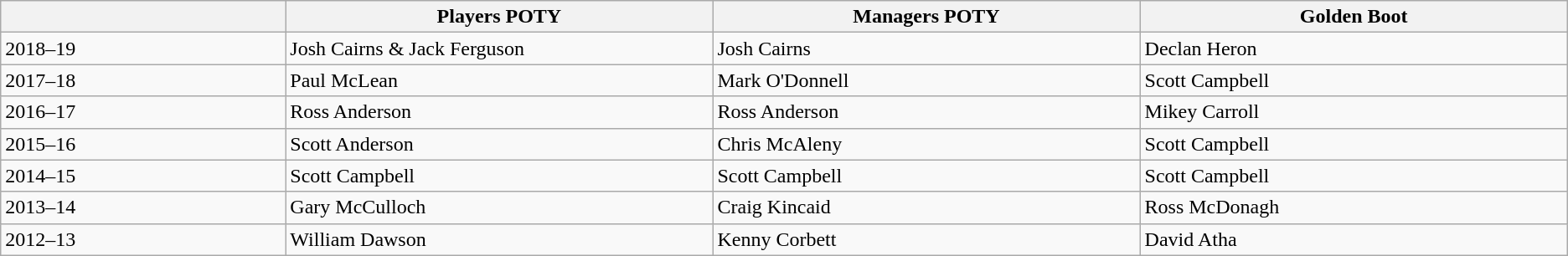<table class="wikitable sortable">
<tr>
<th style="width:8%;"></th>
<th style="width:12%;">Players POTY</th>
<th style="width:12%;">Managers POTY</th>
<th style="width:12%;">Golden Boot</th>
</tr>
<tr>
<td>2018–19</td>
<td>Josh Cairns & Jack Ferguson</td>
<td>Josh Cairns</td>
<td>Declan Heron</td>
</tr>
<tr>
<td>2017–18</td>
<td>Paul McLean</td>
<td>Mark O'Donnell</td>
<td>Scott Campbell</td>
</tr>
<tr>
<td>2016–17</td>
<td>Ross Anderson</td>
<td>Ross Anderson</td>
<td>Mikey Carroll</td>
</tr>
<tr>
<td>2015–16</td>
<td>Scott Anderson</td>
<td>Chris McAleny</td>
<td>Scott Campbell</td>
</tr>
<tr>
<td>2014–15</td>
<td>Scott Campbell</td>
<td>Scott Campbell</td>
<td>Scott Campbell</td>
</tr>
<tr>
<td>2013–14</td>
<td>Gary McCulloch</td>
<td>Craig Kincaid</td>
<td>Ross McDonagh</td>
</tr>
<tr>
<td>2012–13</td>
<td>William Dawson</td>
<td>Kenny Corbett</td>
<td>David Atha</td>
</tr>
</table>
